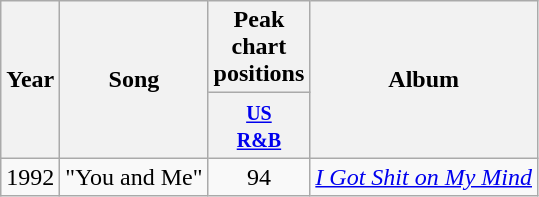<table class="wikitable">
<tr>
<th align=center rowspan=2>Year</th>
<th align=center rowspan=2>Song</th>
<th align=center>Peak chart<br>positions</th>
<th align=center rowspan=2>Album</th>
</tr>
<tr>
<th width=60><small><a href='#'>US<br>R&B</a></small></th>
</tr>
<tr>
<td align=left valign=center>1992</td>
<td align=left valign=center>"You and Me"<br></td>
<td align=center valign=center>94</td>
<td align=left valign=center><em><a href='#'>I Got Shit on My Mind</a></em><br></td>
</tr>
</table>
